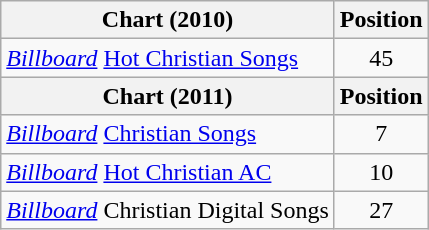<table class="wikitable">
<tr>
<th>Chart (2010)</th>
<th>Position</th>
</tr>
<tr>
<td><em><a href='#'>Billboard</a></em> <a href='#'>Hot Christian Songs</a></td>
<td align="center">45</td>
</tr>
<tr>
<th>Chart (2011)</th>
<th>Position</th>
</tr>
<tr>
<td><em><a href='#'>Billboard</a></em> <a href='#'>Christian Songs</a></td>
<td align="center">7</td>
</tr>
<tr>
<td><em><a href='#'>Billboard</a></em> <a href='#'>Hot Christian AC</a></td>
<td align="center">10</td>
</tr>
<tr>
<td><em><a href='#'>Billboard</a></em> Christian Digital Songs</td>
<td align="center">27</td>
</tr>
</table>
